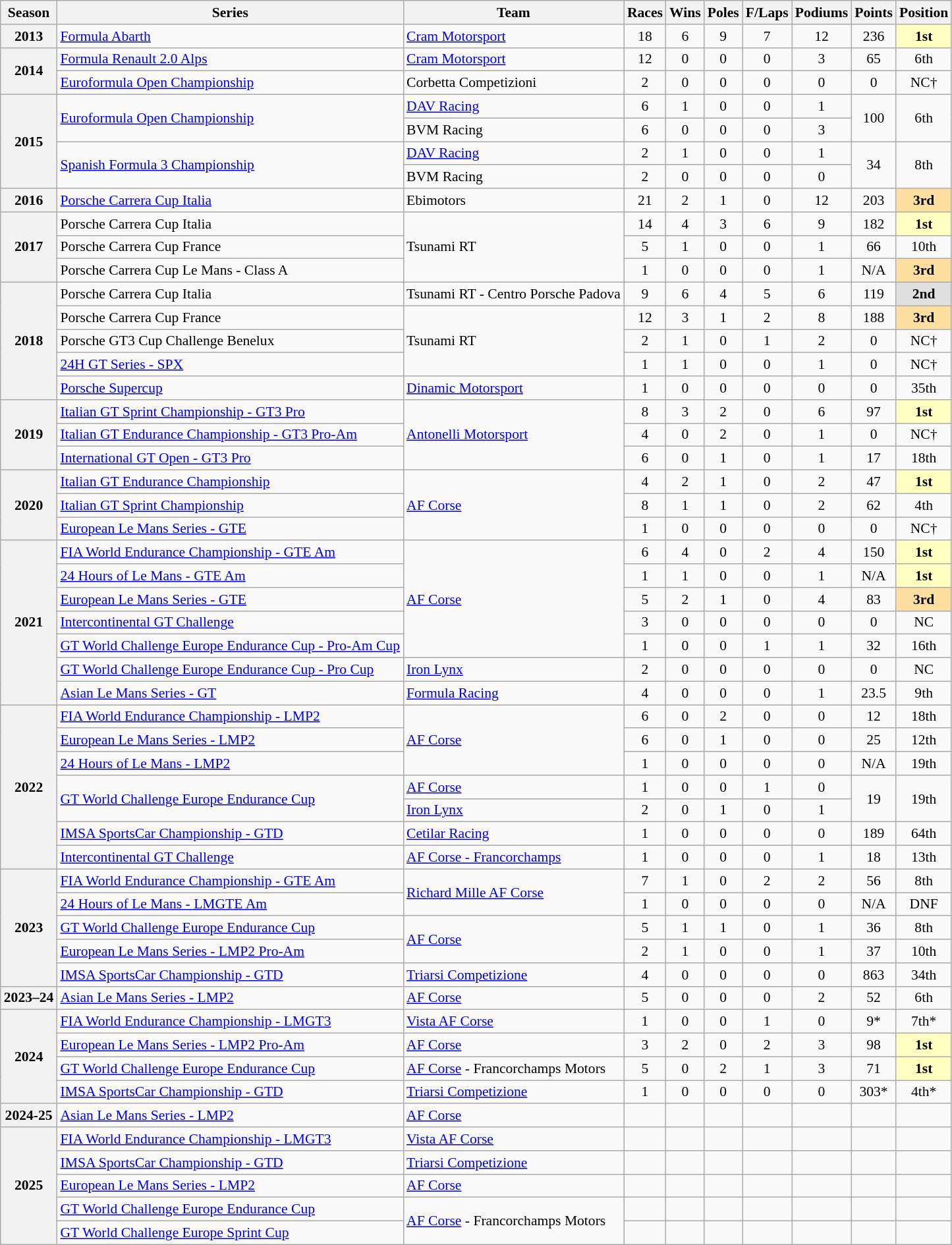<table class="wikitable" style="font-size: 90%; text-align:center">
<tr>
<th>Season</th>
<th>Series</th>
<th>Team</th>
<th>Races</th>
<th>Wins</th>
<th>Poles</th>
<th>F/Laps</th>
<th>Podiums</th>
<th>Points</th>
<th>Position</th>
</tr>
<tr>
<th>2013</th>
<td align=left><a href='#'>Formula Abarth</a></td>
<td align=left><a href='#'>Cram Motorsport</a></td>
<td>18</td>
<td>6</td>
<td>9</td>
<td>7</td>
<td>12</td>
<td>236</td>
<td style="background:#FFFFBF;"><strong>1st</strong></td>
</tr>
<tr>
<th rowspan=2>2014</th>
<td align=left><a href='#'>Formula Renault 2.0 Alps</a></td>
<td align=left><a href='#'>Cram Motorsport</a></td>
<td>12</td>
<td>0</td>
<td>0</td>
<td>0</td>
<td>3</td>
<td>65</td>
<td>6th</td>
</tr>
<tr>
<td align=left><a href='#'>Euroformula Open Championship</a></td>
<td align=left>Corbetta Competizioni</td>
<td>2</td>
<td>0</td>
<td>0</td>
<td>0</td>
<td>0</td>
<td>0</td>
<td>NC†</td>
</tr>
<tr>
<th rowspan=4>2015</th>
<td rowspan=2 align=left><a href='#'>Euroformula Open Championship</a></td>
<td align=left><a href='#'>DAV Racing</a></td>
<td>6</td>
<td>1</td>
<td>0</td>
<td>0</td>
<td>1</td>
<td rowspan=2>100</td>
<td rowspan=2>6th</td>
</tr>
<tr>
<td align=left>BVM Racing</td>
<td>6</td>
<td>0</td>
<td>0</td>
<td>0</td>
<td>3</td>
</tr>
<tr>
<td rowspan=2 align=left><a href='#'>Spanish Formula 3 Championship</a></td>
<td align=left><a href='#'>DAV Racing</a></td>
<td>2</td>
<td>1</td>
<td>0</td>
<td>0</td>
<td>1</td>
<td rowspan=2>34</td>
<td rowspan=2>8th</td>
</tr>
<tr>
<td align=left>BVM Racing</td>
<td>2</td>
<td>0</td>
<td>0</td>
<td>0</td>
<td>0</td>
</tr>
<tr>
<th>2016</th>
<td align=left><a href='#'>Porsche Carrera Cup Italia</a></td>
<td align=left>Ebimotors</td>
<td>21</td>
<td>2</td>
<td>1</td>
<td>0</td>
<td>12</td>
<td>203</td>
<td style="background:#FFDF9F;"><strong>3rd</strong></td>
</tr>
<tr>
<th rowspan=3>2017</th>
<td align=left>Porsche Carrera Cup Italia</td>
<td rowspan=3 align=left>Tsunami RT</td>
<td>14</td>
<td>4</td>
<td>3</td>
<td>6</td>
<td>9</td>
<td>182</td>
<td style="background:#FFFFBF;"><strong>1st</strong></td>
</tr>
<tr>
<td align=left>Porsche Carrera Cup France</td>
<td>5</td>
<td>1</td>
<td>0</td>
<td>0</td>
<td>1</td>
<td>66</td>
<td>10th</td>
</tr>
<tr>
<td align=left>Porsche Carrera Cup Le Mans - Class A</td>
<td>1</td>
<td>0</td>
<td>0</td>
<td>0</td>
<td>1</td>
<td>N/A</td>
<td style="background:#FFDF9F;"><strong>3rd</strong></td>
</tr>
<tr>
<th rowspan=5>2018</th>
<td align=left>Porsche Carrera Cup Italia</td>
<td align=left>Tsunami RT - Centro Porsche Padova</td>
<td>9</td>
<td>6</td>
<td>4</td>
<td>5</td>
<td>6</td>
<td>119</td>
<td style="background:#DFDFDF;"><strong>2nd</strong></td>
</tr>
<tr>
<td align=left>Porsche Carrera Cup France</td>
<td rowspan=3 align=left>Tsunami RT</td>
<td>12</td>
<td>3</td>
<td>1</td>
<td>2</td>
<td>8</td>
<td>188</td>
<td style="background:#FFDF9F;"><strong>3rd</strong></td>
</tr>
<tr>
<td align=left>Porsche GT3 Cup Challenge Benelux</td>
<td>2</td>
<td>1</td>
<td>0</td>
<td>1</td>
<td>2</td>
<td>0</td>
<td>NC†</td>
</tr>
<tr>
<td align=left><a href='#'>24H GT Series - SPX</a></td>
<td>1</td>
<td>1</td>
<td>0</td>
<td>0</td>
<td>1</td>
<td>0</td>
<td>NC†</td>
</tr>
<tr>
<td align=left><a href='#'>Porsche Supercup</a></td>
<td align=left><a href='#'>Dinamic Motorsport</a></td>
<td>1</td>
<td>0</td>
<td>0</td>
<td>0</td>
<td>0</td>
<td>0</td>
<td>35th</td>
</tr>
<tr>
<th rowspan=3>2019</th>
<td align=left><a href='#'>Italian GT Sprint Championship - GT3 Pro</a></td>
<td rowspan=3 align=left><a href='#'>Antonelli Motorsport</a></td>
<td>8</td>
<td>3</td>
<td>2</td>
<td>0</td>
<td>6</td>
<td>97</td>
<td style="background:#FFFFBF;"><strong>1st</strong></td>
</tr>
<tr>
<td align=left><a href='#'>Italian GT Endurance Championship - GT3 Pro-Am</a></td>
<td>4</td>
<td>0</td>
<td>2</td>
<td>0</td>
<td>1</td>
<td>0</td>
<td>NC†</td>
</tr>
<tr>
<td align=left><a href='#'>International GT Open - GT3 Pro</a></td>
<td>6</td>
<td>0</td>
<td>1</td>
<td>0</td>
<td>1</td>
<td>17</td>
<td>18th</td>
</tr>
<tr>
<th rowspan="3">2020</th>
<td align=left><a href='#'>Italian GT Endurance Championship</a></td>
<td rowspan="3" align="left"><a href='#'>AF Corse</a></td>
<td>4</td>
<td>2</td>
<td>1</td>
<td>0</td>
<td>2</td>
<td>47</td>
<td style="background:#FFFFBF;"><strong>1st</strong></td>
</tr>
<tr>
<td align=left><a href='#'>Italian GT Sprint Championship</a></td>
<td>8</td>
<td>1</td>
<td>1</td>
<td>0</td>
<td>2</td>
<td>62</td>
<td>4th</td>
</tr>
<tr>
<td align=left><a href='#'>European Le Mans Series - GTE</a></td>
<td>1</td>
<td>0</td>
<td>0</td>
<td>0</td>
<td>0</td>
<td>0</td>
<td>NC†</td>
</tr>
<tr>
<th rowspan=7>2021</th>
<td align=left><a href='#'>FIA World Endurance Championship - GTE Am</a></td>
<td rowspan=5 align=left><a href='#'>AF Corse</a></td>
<td>6</td>
<td>4</td>
<td>0</td>
<td>2</td>
<td>4</td>
<td>150</td>
<td style="background:#FFFFBF;"><strong>1st</strong></td>
</tr>
<tr>
<td align=left><a href='#'>24 Hours of Le Mans - GTE Am</a></td>
<td>1</td>
<td>1</td>
<td>0</td>
<td>0</td>
<td>1</td>
<td>N/A</td>
<td style="background:#FFFFBF;"><strong>1st</strong></td>
</tr>
<tr>
<td align=left><a href='#'>European Le Mans Series - GTE</a></td>
<td>5</td>
<td>2</td>
<td>1</td>
<td>0</td>
<td>4</td>
<td>83</td>
<td style="background:#FFDF9F;"><strong>3rd</strong></td>
</tr>
<tr>
<td align=left><a href='#'>Intercontinental GT Challenge</a></td>
<td>3</td>
<td>0</td>
<td>0</td>
<td>0</td>
<td>0</td>
<td>0</td>
<td>NC</td>
</tr>
<tr>
<td align=left><a href='#'>GT World Challenge Europe Endurance Cup - Pro-Am Cup</a></td>
<td>1</td>
<td>0</td>
<td>0</td>
<td>1</td>
<td>1</td>
<td>32</td>
<td>16th</td>
</tr>
<tr>
<td align=left><a href='#'>GT World Challenge Europe Endurance Cup - Pro Cup</a></td>
<td align=left><a href='#'>Iron Lynx</a></td>
<td>2</td>
<td>0</td>
<td>0</td>
<td>0</td>
<td>0</td>
<td>0</td>
<td>NC</td>
</tr>
<tr>
<td align=left><a href='#'>Asian Le Mans Series - GT</a></td>
<td align=left><a href='#'>Formula Racing</a></td>
<td>4</td>
<td>0</td>
<td>0</td>
<td>0</td>
<td>1</td>
<td>23.5</td>
<td>9th</td>
</tr>
<tr>
<th rowspan="7">2022</th>
<td align=left><a href='#'>FIA World Endurance Championship - LMP2</a></td>
<td rowspan="3" align="left"><a href='#'>AF Corse</a></td>
<td>6</td>
<td>0</td>
<td>2</td>
<td>0</td>
<td>0</td>
<td>12</td>
<td>18th</td>
</tr>
<tr>
<td align="left"><a href='#'>European Le Mans Series - LMP2</a></td>
<td>6</td>
<td>0</td>
<td>1</td>
<td>0</td>
<td>0</td>
<td>25</td>
<td>12th</td>
</tr>
<tr>
<td align=left><a href='#'>24 Hours of Le Mans - LMP2</a></td>
<td>1</td>
<td>0</td>
<td>0</td>
<td>0</td>
<td>0</td>
<td>N/A</td>
<td>19th</td>
</tr>
<tr>
<td rowspan="2" align="left"><a href='#'>GT World Challenge Europe Endurance Cup</a></td>
<td align=left><a href='#'>AF Corse</a></td>
<td>1</td>
<td>0</td>
<td>0</td>
<td>1</td>
<td>0</td>
<td rowspan="2">19</td>
<td rowspan="2">19th</td>
</tr>
<tr>
<td align=left><a href='#'>Iron Lynx</a></td>
<td>2</td>
<td>0</td>
<td>1</td>
<td>0</td>
<td>1</td>
</tr>
<tr>
<td align=left><a href='#'>IMSA SportsCar Championship - GTD</a></td>
<td align=left><a href='#'>Cetilar Racing</a></td>
<td>1</td>
<td>0</td>
<td>0</td>
<td>0</td>
<td>0</td>
<td>189</td>
<td>64th</td>
</tr>
<tr>
<td align=left><a href='#'>Intercontinental GT Challenge</a></td>
<td align=left><a href='#'>AF Corse - Francorchamps</a></td>
<td>1</td>
<td>0</td>
<td>0</td>
<td>0</td>
<td>1</td>
<td>18</td>
<td>13th</td>
</tr>
<tr>
<th rowspan="5">2023</th>
<td align=left><a href='#'>FIA World Endurance Championship - GTE Am</a></td>
<td rowspan="2" align="left"><a href='#'>Richard Mille AF Corse</a></td>
<td>7</td>
<td>1</td>
<td>0</td>
<td>2</td>
<td>2</td>
<td>56</td>
<td>8th</td>
</tr>
<tr>
<td align=left><a href='#'>24 Hours of Le Mans - LMGTE Am</a></td>
<td>1</td>
<td>0</td>
<td>0</td>
<td>0</td>
<td>0</td>
<td>N/A</td>
<td>DNF</td>
</tr>
<tr>
<td align=left><a href='#'>GT World Challenge Europe Endurance Cup</a></td>
<td rowspan="2" align="left"><a href='#'>AF Corse</a></td>
<td>5</td>
<td>1</td>
<td>1</td>
<td>0</td>
<td>1</td>
<td>36</td>
<td>8th</td>
</tr>
<tr>
<td align=left><a href='#'>European Le Mans Series - LMP2 Pro-Am</a></td>
<td>2</td>
<td>1</td>
<td>0</td>
<td>0</td>
<td>1</td>
<td>37</td>
<td>10th</td>
</tr>
<tr>
<td align=left><a href='#'>IMSA SportsCar Championship - GTD</a></td>
<td align=left><a href='#'>Triarsi Competizione</a></td>
<td>4</td>
<td>0</td>
<td>0</td>
<td>0</td>
<td>0</td>
<td>863</td>
<td>34th</td>
</tr>
<tr>
<th>2023–24</th>
<td align=left><a href='#'>Asian Le Mans Series - LMP2</a></td>
<td align=left><a href='#'>AF Corse</a></td>
<td>5</td>
<td>0</td>
<td>0</td>
<td>0</td>
<td>2</td>
<td>52</td>
<td>6th</td>
</tr>
<tr>
<th rowspan="4">2024</th>
<td align=left><a href='#'>FIA World Endurance Championship - LMGT3</a></td>
<td align="left"><a href='#'>Vista AF Corse</a></td>
<td>1</td>
<td>0</td>
<td>0</td>
<td>1</td>
<td>0</td>
<td>9*</td>
<td>7th*</td>
</tr>
<tr>
<td align=left><a href='#'>European Le Mans Series - LMP2 Pro-Am</a></td>
<td align=left><a href='#'>AF Corse</a></td>
<td>3</td>
<td>2</td>
<td>0</td>
<td>2</td>
<td>3</td>
<td>98</td>
<td style="background:#FFFFBF;"><strong>1st</strong></td>
</tr>
<tr>
<td align=left><a href='#'>GT World Challenge Europe Endurance Cup</a></td>
<td align=left><a href='#'>AF Corse</a> - Francorchamps Motors</td>
<td>5</td>
<td>0</td>
<td>2</td>
<td>1</td>
<td>3</td>
<td>71</td>
<td style="background:#FFFFBF;"><strong>1st</strong></td>
</tr>
<tr>
<td align=left><a href='#'>IMSA SportsCar Championship - GTD</a></td>
<td align=left><a href='#'>Triarsi Competizione</a></td>
<td>1</td>
<td>0</td>
<td>0</td>
<td>0</td>
<td>0</td>
<td>303*</td>
<td>4th*</td>
</tr>
<tr>
<th>2024-25</th>
<td align=left><a href='#'>Asian Le Mans Series - LMP2</a></td>
<td align=left><a href='#'>AF Corse</a></td>
<td></td>
<td></td>
<td></td>
<td></td>
<td></td>
<td></td>
<td></td>
</tr>
<tr>
<th rowspan="5">2025</th>
<td align=left><a href='#'>FIA World Endurance Championship - LMGT3</a></td>
<td align=left><a href='#'>Vista AF Corse</a></td>
<td></td>
<td></td>
<td></td>
<td></td>
<td></td>
<td></td>
<td></td>
</tr>
<tr>
<td align=left><a href='#'>IMSA SportsCar Championship - GTD</a></td>
<td align=left><a href='#'>Triarsi Competizione</a></td>
<td></td>
<td></td>
<td></td>
<td></td>
<td></td>
<td></td>
<td></td>
</tr>
<tr>
<td align=left><a href='#'>European Le Mans Series - LMP2</a></td>
<td align=left><a href='#'>AF Corse</a></td>
<td></td>
<td></td>
<td></td>
<td></td>
<td></td>
<td></td>
<td></td>
</tr>
<tr>
<td align=left><a href='#'>GT World Challenge Europe Endurance Cup</a></td>
<td rowspan="2" align="left"><a href='#'>AF Corse</a> - Francorchamps Motors</td>
<td></td>
<td></td>
<td></td>
<td></td>
<td></td>
<td></td>
<td></td>
</tr>
<tr>
<td align=left><a href='#'>GT World Challenge Europe Sprint Cup</a></td>
<td></td>
<td></td>
<td></td>
<td></td>
<td></td>
<td></td>
<td></td>
</tr>
</table>
